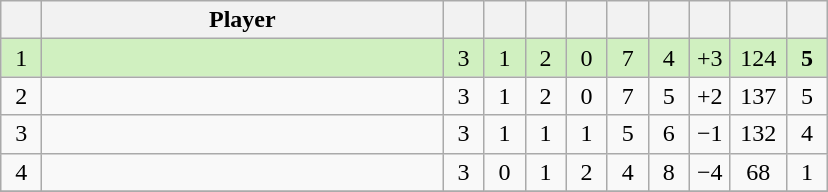<table class="wikitable" style="text-align:center;">
<tr>
<th width=20></th>
<th width=260>Player</th>
<th width=20></th>
<th width=20></th>
<th width=20></th>
<th width=20></th>
<th width=20></th>
<th width=20></th>
<th width=20></th>
<th width=30></th>
<th width=20></th>
</tr>
<tr style="background:#D0F0C0;">
<td>1</td>
<td align=left> <small></small></td>
<td>3</td>
<td>1</td>
<td>2</td>
<td>0</td>
<td>7</td>
<td>4</td>
<td>+3</td>
<td>124</td>
<td><strong>5</strong></td>
</tr>
<tr>
<td>2</td>
<td align=left> <small></small></td>
<td>3</td>
<td>1</td>
<td>2</td>
<td>0</td>
<td>7</td>
<td>5</td>
<td>+2</td>
<td>137</td>
<td>5</td>
</tr>
<tr>
<td>3</td>
<td align=left> <small></small></td>
<td>3</td>
<td>1</td>
<td>1</td>
<td>1</td>
<td>5</td>
<td>6</td>
<td>−1</td>
<td>132</td>
<td>4</td>
</tr>
<tr>
<td>4</td>
<td align=left> <small></small></td>
<td>3</td>
<td>0</td>
<td>1</td>
<td>2</td>
<td>4</td>
<td>8</td>
<td>−4</td>
<td>68</td>
<td>1</td>
</tr>
<tr>
</tr>
</table>
